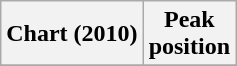<table class="wikitable">
<tr>
<th align="left">Chart (2010)</th>
<th style="text-align:center;">Peak<br>position</th>
</tr>
<tr>
</tr>
</table>
